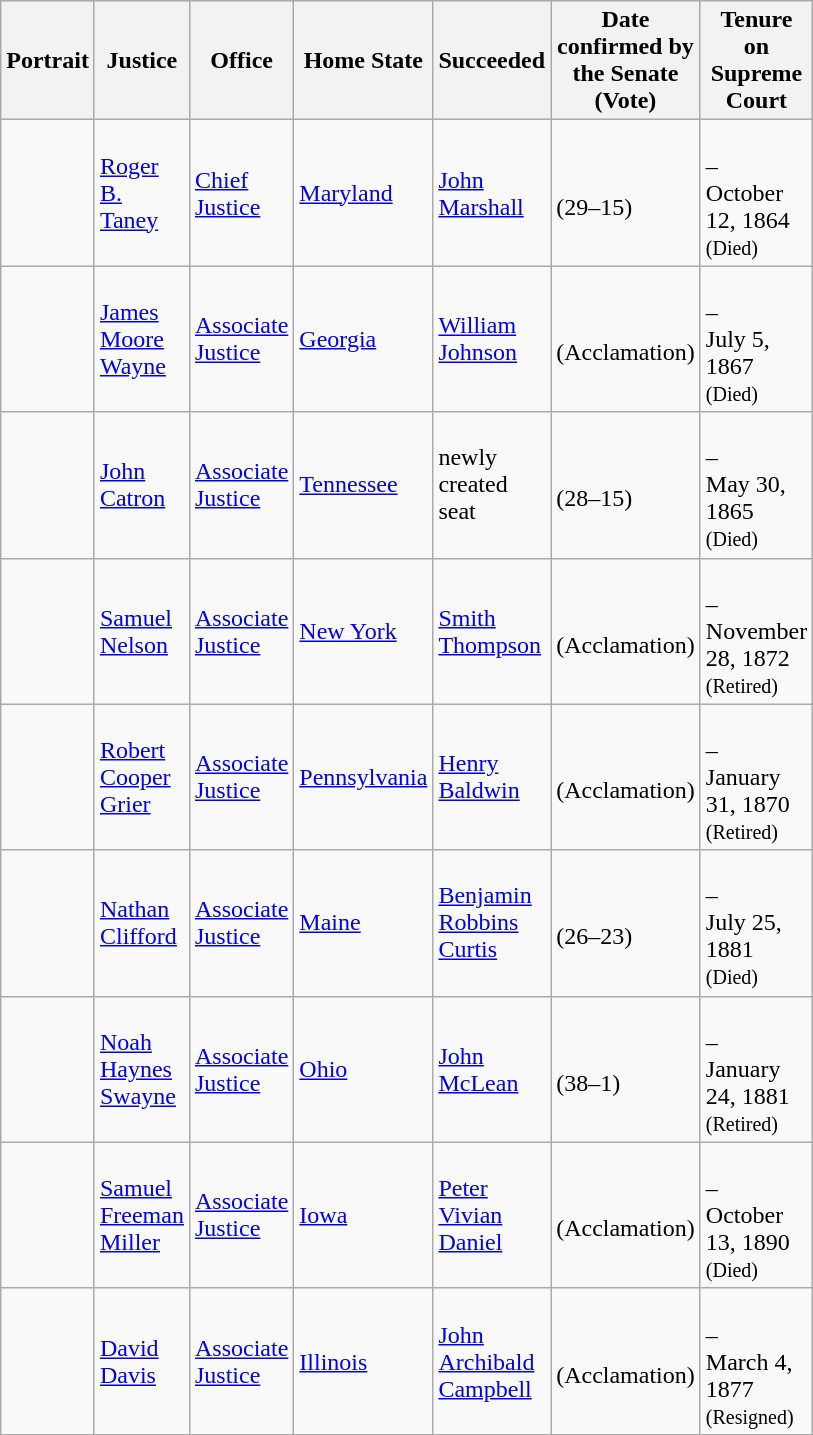<table class="wikitable sortable">
<tr>
<th scope="col" style="width: 10px;">Portrait</th>
<th scope="col" style="width: 10px;">Justice</th>
<th scope="col" style="width: 10px;">Office</th>
<th scope="col" style="width: 10px;">Home State</th>
<th scope="col" style="width: 10px;">Succeeded</th>
<th scope="col" style="width: 10px;">Date confirmed by the Senate<br>(Vote)</th>
<th scope="col" style="width: 10px;">Tenure on Supreme Court</th>
</tr>
<tr>
<td></td>
<td><a href='#'>Roger B. Taney</a></td>
<td><a href='#'>Chief Justice</a></td>
<td><a href='#'>Maryland</a></td>
<td><a href='#'>John Marshall</a></td>
<td><br>(29–15)</td>
<td><br>–<br>October 12, 1864<br><small>(Died)</small></td>
</tr>
<tr>
<td></td>
<td><a href='#'>James Moore Wayne</a></td>
<td><a href='#'>Associate Justice</a></td>
<td><a href='#'>Georgia</a></td>
<td><a href='#'>William Johnson</a></td>
<td><br>(Acclamation)</td>
<td><br>–<br>July 5, 1867<br><small>(Died)</small></td>
</tr>
<tr>
<td></td>
<td><a href='#'>John Catron</a></td>
<td><a href='#'>Associate Justice</a></td>
<td><a href='#'>Tennessee</a></td>
<td>newly created seat</td>
<td><br>(28–15)</td>
<td><br>–<br>May 30, 1865<br><small>(Died)</small></td>
</tr>
<tr>
<td></td>
<td><a href='#'>Samuel Nelson</a></td>
<td><a href='#'>Associate Justice</a></td>
<td><a href='#'>New York</a></td>
<td><a href='#'>Smith Thompson</a></td>
<td><br>(Acclamation)</td>
<td><br>–<br>November 28, 1872<br><small>(Retired)</small></td>
</tr>
<tr>
<td></td>
<td><a href='#'>Robert Cooper Grier</a></td>
<td><a href='#'>Associate Justice</a></td>
<td><a href='#'>Pennsylvania</a></td>
<td><a href='#'>Henry Baldwin</a></td>
<td><br>(Acclamation)</td>
<td><br>–<br>January 31, 1870<br><small>(Retired)</small></td>
</tr>
<tr>
<td></td>
<td><a href='#'>Nathan Clifford</a></td>
<td><a href='#'>Associate Justice</a></td>
<td><a href='#'>Maine</a></td>
<td><a href='#'>Benjamin Robbins Curtis</a></td>
<td><br>(26–23)</td>
<td><br>–<br>July 25, 1881<br><small>(Died)</small></td>
</tr>
<tr>
<td></td>
<td><a href='#'>Noah Haynes Swayne</a></td>
<td><a href='#'>Associate Justice</a></td>
<td><a href='#'>Ohio</a></td>
<td><a href='#'>John McLean</a></td>
<td><br>(38–1)</td>
<td><br>–<br>January 24, 1881<br><small>(Retired)</small></td>
</tr>
<tr>
<td></td>
<td><a href='#'>Samuel Freeman Miller</a></td>
<td><a href='#'>Associate Justice</a></td>
<td><a href='#'>Iowa</a></td>
<td><a href='#'>Peter Vivian Daniel</a></td>
<td><br>(Acclamation)</td>
<td><br>–<br>October 13, 1890<br><small>(Died)</small></td>
</tr>
<tr>
<td></td>
<td><a href='#'>David Davis</a></td>
<td><a href='#'>Associate Justice</a></td>
<td><a href='#'>Illinois</a></td>
<td><a href='#'>John Archibald Campbell</a></td>
<td><br>(Acclamation)</td>
<td><br>–<br>March 4, 1877<br><small>(Resigned)</small></td>
</tr>
<tr>
</tr>
</table>
